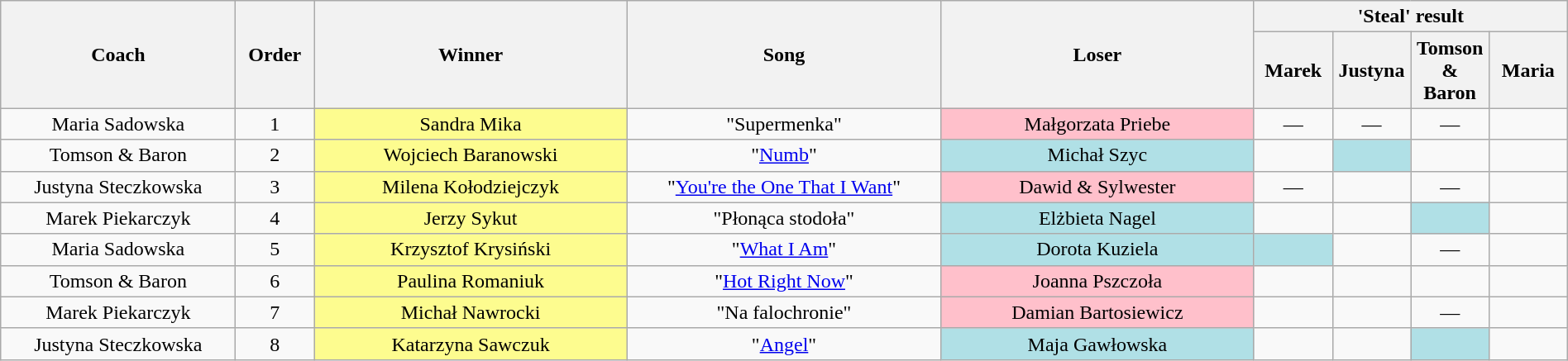<table class="wikitable" style="text-align: center; width:100%;">
<tr>
<th rowspan="2" width="15%">Coach</th>
<th width="5%" rowspan="2">Order</th>
<th rowspan="2" width="20%">Winner</th>
<th rowspan="2" width="20%">Song</th>
<th rowspan="2" width="20%">Loser</th>
<th colspan="4" width="20%">'Steal' result</th>
</tr>
<tr>
<th width="5%">Marek</th>
<th width="5%">Justyna</th>
<th width="5%">Tomson & Baron</th>
<th width="5%">Maria</th>
</tr>
<tr>
<td>Maria Sadowska</td>
<td>1</td>
<td style="background:#fdfc8f;">Sandra Mika</td>
<td>"Supermenka"</td>
<td style="background:pink;">Małgorzata Priebe</td>
<td>—</td>
<td>—</td>
<td>—</td>
<td></td>
</tr>
<tr>
<td>Tomson & Baron</td>
<td>2</td>
<td style="background:#fdfc8f;">Wojciech Baranowski</td>
<td>"<a href='#'>Numb</a>"</td>
<td style="background:#b0e0e6;">Michał Szyc</td>
<td><strong></strong></td>
<td style="background:#b0e0e6;"><strong></strong></td>
<td></td>
<td></td>
</tr>
<tr>
<td>Justyna Steczkowska</td>
<td>3</td>
<td style="background:#fdfc8f;">Milena Kołodziejczyk</td>
<td>"<a href='#'>You're the One That I Want</a>"</td>
<td style="background:pink;">Dawid & Sylwester</td>
<td>—</td>
<td></td>
<td>—</td>
<td></td>
</tr>
<tr>
<td>Marek Piekarczyk</td>
<td>4</td>
<td style="background:#fdfc8f;">Jerzy Sykut</td>
<td>"Płonąca stodoła"</td>
<td style="background:#b0e0e6;">Elżbieta Nagel</td>
<td></td>
<td></td>
<td style="background:#b0e0e6;"><strong></strong></td>
<td></td>
</tr>
<tr>
<td>Maria Sadowska</td>
<td>5</td>
<td style="background:#fdfc8f;">Krzysztof Krysiński</td>
<td>"<a href='#'>What I Am</a>"</td>
<td style="background:#b0e0e6;">Dorota Kuziela</td>
<td style="background:#b0e0e6;"><strong></strong></td>
<td></td>
<td>—</td>
<td></td>
</tr>
<tr>
<td>Tomson & Baron</td>
<td>6</td>
<td style="background:#fdfc8f;">Paulina Romaniuk</td>
<td>"<a href='#'>Hot Right Now</a>"</td>
<td style="background:pink;">Joanna Pszczoła</td>
<td></td>
<td></td>
<td></td>
<td></td>
</tr>
<tr>
<td>Marek Piekarczyk</td>
<td>7</td>
<td style="background:#fdfc8f;">Michał Nawrocki</td>
<td>"Na falochronie"</td>
<td style="background:pink;">Damian Bartosiewicz</td>
<td></td>
<td></td>
<td>—</td>
<td></td>
</tr>
<tr>
<td>Justyna Steczkowska</td>
<td>8</td>
<td style="background:#fdfc8f;">Katarzyna Sawczuk</td>
<td>"<a href='#'>Angel</a>"</td>
<td style="background:#b0e0e6;">Maja Gawłowska</td>
<td></td>
<td></td>
<td style="background:#b0e0e6;"><strong></strong></td>
<td></td>
</tr>
</table>
